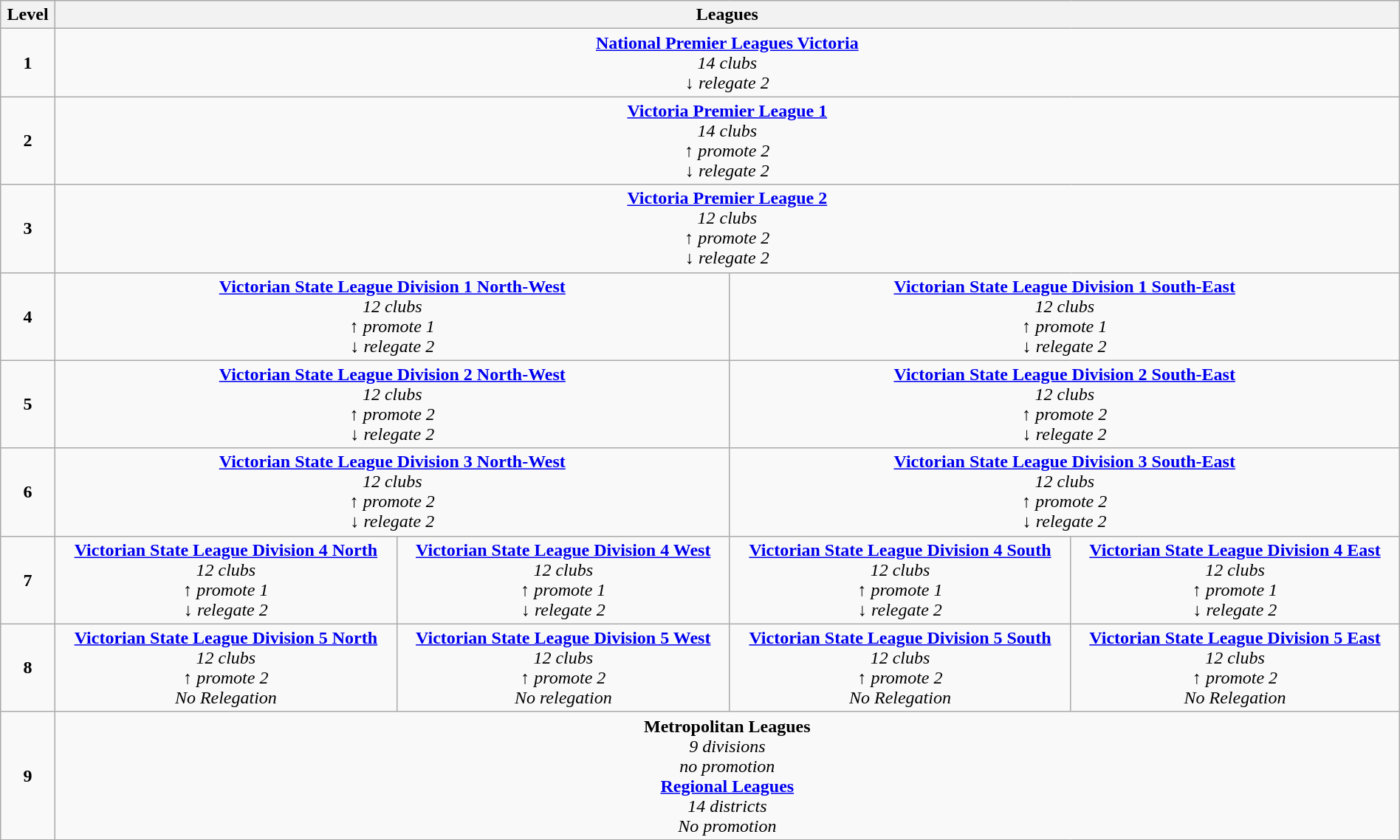<table class="wikitable" style="text-align:center; width:100%;">
<tr>
<th>Level</th>
<th colspan=4>Leagues</th>
</tr>
<tr>
<td><strong>1</strong></td>
<td colspan=4><strong><a href='#'>National Premier Leagues Victoria</a></strong><br><em>14 clubs</em><br><em>↓ relegate 2</em></td>
</tr>
<tr>
<td><strong>2</strong></td>
<td colspan=4><strong><a href='#'>Victoria Premier League 1</a></strong><br><em>14 clubs</em><br><em>↑ promote 2</em><br><em>↓ relegate 2</em></td>
</tr>
<tr>
<td><strong>3</strong></td>
<td colspan=4><strong><a href='#'>Victoria Premier League 2</a></strong><br><em>12 clubs</em><br><em>↑ promote 2</em><br><em>↓ relegate 2</em></td>
</tr>
<tr>
<td><strong>4</strong></td>
<td colspan=2><strong><a href='#'>Victorian State League Division 1 North-West</a></strong><br><em>12 clubs</em><br><em>↑ promote 1</em><br><em>↓ relegate 2</em></td>
<td colspan=2><strong><a href='#'>Victorian State League Division 1 South-East</a></strong><br><em>12 clubs</em><br><em>↑ promote 1</em><br><em>↓ relegate 2</em></td>
</tr>
<tr>
<td><strong>5</strong></td>
<td colspan=2><strong><a href='#'>Victorian State League Division 2 North-West</a></strong><br><em>12 clubs</em><br><em>↑ promote 2</em><br><em>↓ relegate 2</em></td>
<td colspan=2><strong><a href='#'>Victorian State League Division 2 South-East</a></strong><br><em>12 clubs</em><br><em>↑ promote 2</em><br><em>↓ relegate 2</em></td>
</tr>
<tr>
<td><strong>6</strong></td>
<td colspan=2><strong><a href='#'>Victorian State League Division 3 North-West</a></strong><br><em>12 clubs</em><br><em>↑ promote 2</em><br><em>↓ relegate 2</em></td>
<td colspan=2><strong><a href='#'>Victorian State League Division 3 South-East</a></strong><br><em>12 clubs</em><br><em>↑ promote 2</em><br><em>↓ relegate 2</em></td>
</tr>
<tr>
<td><strong>7</strong></td>
<td><strong><a href='#'>Victorian State League Division 4 North</a></strong><br><em>12 clubs</em><br><em>↑ promote 1</em><br><em>↓ relegate 2</em></td>
<td><strong><a href='#'>Victorian State League Division 4 West</a></strong><br><em>12 clubs</em><br><em>↑ promote 1</em><br><em>↓ relegate 2</em></td>
<td><strong><a href='#'>Victorian State League Division 4 South</a></strong><br><em>12 clubs</em><br><em>↑ promote 1</em><br><em>↓ relegate 2</em></td>
<td><strong><a href='#'>Victorian State League Division 4 East</a></strong><br><em>12 clubs</em><br><em>↑ promote 1</em><br><em>↓ relegate 2</em></td>
</tr>
<tr>
<td><strong>8</strong></td>
<td><strong><a href='#'>Victorian State League Division 5 North</a></strong><br><em>12 clubs</em><br><em>↑ promote 2</em><br><em>No Relegation</em></td>
<td><strong><a href='#'>Victorian State League Division 5 West</a></strong><br><em>12 clubs</em><br><em>↑ promote 2</em><br><em>No relegation</em></td>
<td><strong><a href='#'>Victorian State League Division 5 South</a></strong><br><em>12 clubs</em><br><em>↑ promote 2</em><br><em>No Relegation</em></td>
<td><strong><a href='#'>Victorian State League Division 5 East</a></strong><br><em>12 clubs</em><br><em>↑ promote 2</em><br><em>No Relegation</em></td>
</tr>
<tr>
<td><strong>9</strong></td>
<td colspan=4><strong>Metropolitan Leagues</strong> <br> <em> 9 divisions <br> no promotion</em> <br> <strong><a href='#'>Regional Leagues</a></strong><br><em>14 districts</em><br><em>No promotion</em></td>
</tr>
</table>
